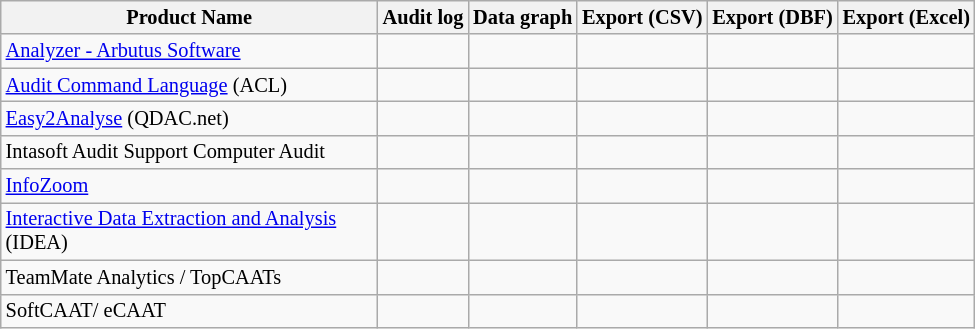<table class="wikitable sortable" style="text-align: center; font-size: 85%; width: auto; table-layout: fixed;">
<tr>
<th style="width: 18em">Product Name</th>
<th>Audit log</th>
<th>Data graph</th>
<th>Export (CSV)</th>
<th>Export (DBF)</th>
<th>Export (Excel)</th>
</tr>
<tr>
<td style="text-align: left"><a href='#'>Analyzer - Arbutus Software</a></td>
<td></td>
<td></td>
<td></td>
<td></td>
<td></td>
</tr>
<tr>
<td style="text-align: left"><a href='#'>Audit Command Language</a> (ACL)</td>
<td></td>
<td></td>
<td></td>
<td></td>
<td></td>
</tr>
<tr>
<td style="text-align: left"><a href='#'>Easy2Analyse</a> (QDAC.net)</td>
<td></td>
<td></td>
<td></td>
<td></td>
<td></td>
</tr>
<tr>
<td style="text-align: left">Intasoft Audit Support Computer Audit</td>
<td></td>
<td></td>
<td></td>
<td></td>
<td></td>
</tr>
<tr>
<td style="text-align: left"><a href='#'>InfoZoom</a></td>
<td></td>
<td></td>
<td></td>
<td></td>
<td></td>
</tr>
<tr>
<td style="text-align: left"><a href='#'>Interactive Data Extraction and Analysis</a> (IDEA)</td>
<td></td>
<td></td>
<td></td>
<td></td>
<td></td>
</tr>
<tr>
<td style="text-align: left">TeamMate Analytics / TopCAATs</td>
<td></td>
<td></td>
<td></td>
<td></td>
<td></td>
</tr>
<tr>
<td style="text-align: left">SoftCAAT/ eCAAT</td>
<td></td>
<td></td>
<td></td>
<td></td>
<td></td>
</tr>
</table>
